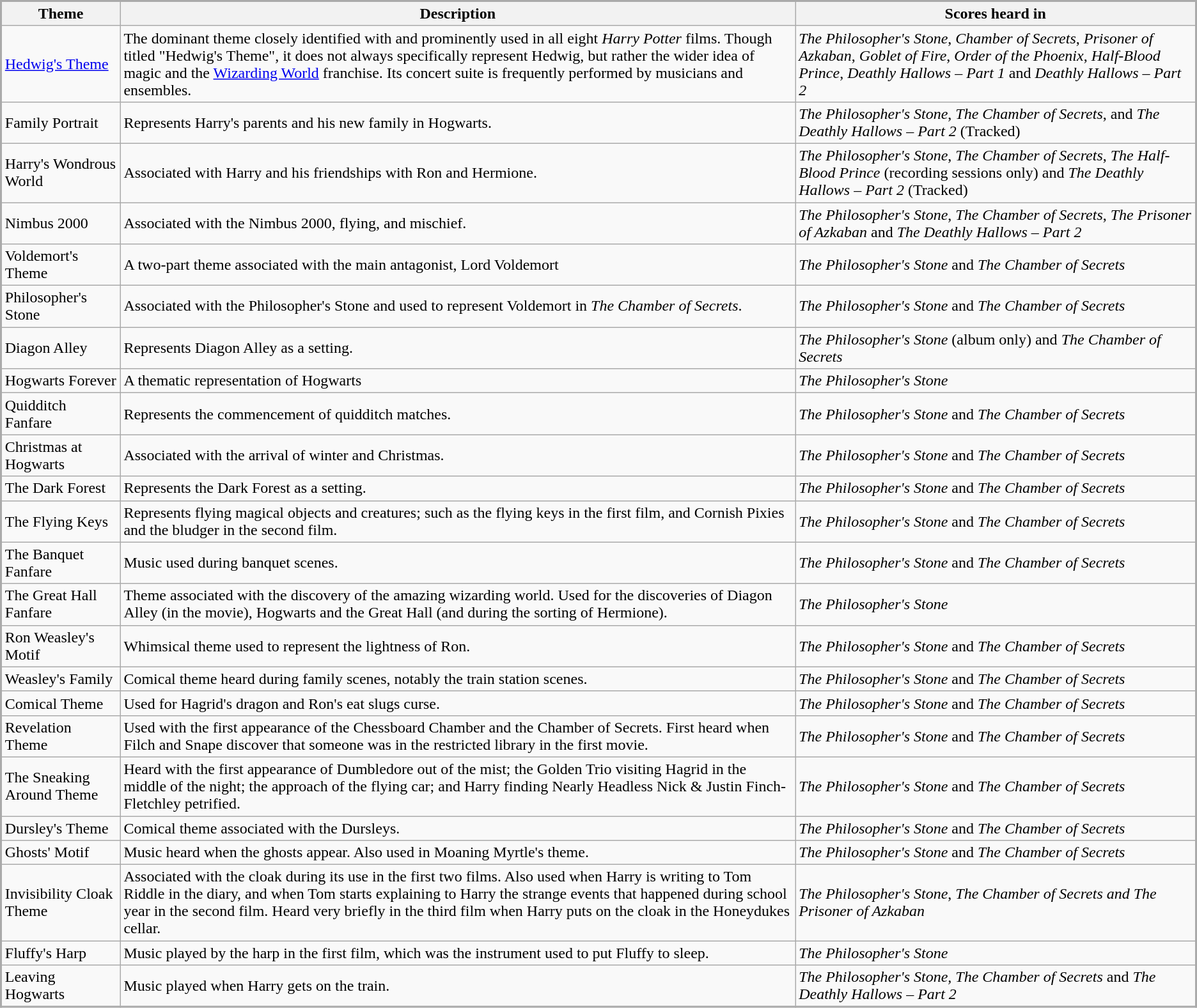<table class="wikitable" style="border:2px #aaa solid; font-size:100%;">
<tr>
<th>Theme</th>
<th>Description</th>
<th>Scores heard in</th>
</tr>
<tr>
<td><a href='#'>Hedwig's Theme</a></td>
<td>The dominant theme closely identified with and prominently used in all eight <em>Harry Potter</em> films. Though titled "Hedwig's Theme", it does not always specifically represent Hedwig, but rather the wider idea of magic and the <a href='#'>Wizarding World</a> franchise. Its concert suite is frequently performed by musicians and ensembles.</td>
<td><em>The Philosopher's Stone</em>, <em>Chamber of Secrets</em>, <em>Prisoner of Azkaban</em>, <em>Goblet of Fire</em>, <em>Order of the Phoenix</em>, <em>Half-Blood Prince</em>, <em>Deathly Hallows – Part 1</em> and <em>Deathly Hallows – Part 2</em></td>
</tr>
<tr>
<td>Family Portrait</td>
<td>Represents Harry's parents and his new family in Hogwarts.</td>
<td><em>The Philosopher's Stone</em>, <em>The Chamber of Secrets</em>, and <em>The Deathly Hallows – Part 2</em> (Tracked)</td>
</tr>
<tr>
<td>Harry's Wondrous World</td>
<td>Associated with Harry and his friendships with Ron and Hermione.</td>
<td><em>The Philosopher's Stone</em>, <em>The Chamber of Secrets</em>, <em>The Half-Blood Prince</em> (recording sessions only) and <em>The Deathly Hallows – Part 2</em> (Tracked)</td>
</tr>
<tr>
<td>Nimbus 2000</td>
<td>Associated with the Nimbus 2000, flying, and mischief.</td>
<td><em>The Philosopher's Stone</em>, <em>The Chamber of Secrets</em>, <em>The Prisoner of Azkaban</em> and <em>The Deathly Hallows – Part 2</em></td>
</tr>
<tr>
<td>Voldemort's Theme</td>
<td>A two-part theme associated with the main antagonist, Lord Voldemort</td>
<td><em>The Philosopher's Stone</em> and <em>The Chamber of Secrets</em></td>
</tr>
<tr>
<td>Philosopher's Stone</td>
<td>Associated with the Philosopher's Stone and used to represent Voldemort in <em>The Chamber of Secrets</em>.</td>
<td><em>The Philosopher's Stone</em> and <em>The Chamber of Secrets</em></td>
</tr>
<tr>
<td>Diagon Alley</td>
<td>Represents Diagon Alley as a setting.</td>
<td><em>The Philosopher's Stone</em> (album only) and <em>The Chamber of Secrets</em></td>
</tr>
<tr>
<td>Hogwarts Forever</td>
<td>A thematic representation of Hogwarts</td>
<td><em>The Philosopher's Stone</em></td>
</tr>
<tr>
<td>Quidditch Fanfare</td>
<td>Represents the commencement of quidditch matches.</td>
<td><em>The Philosopher's Stone</em> and <em>The Chamber of Secrets</em></td>
</tr>
<tr>
<td>Christmas at Hogwarts</td>
<td>Associated with the arrival of winter and Christmas.</td>
<td><em>The Philosopher's Stone</em> and <em>The Chamber of Secrets</em></td>
</tr>
<tr>
<td>The Dark Forest</td>
<td>Represents the Dark Forest as a setting.</td>
<td><em>The Philosopher's Stone</em> and <em>The Chamber of Secrets</em></td>
</tr>
<tr>
<td>The Flying Keys</td>
<td>Represents flying magical objects and creatures; such as the flying keys in the first film, and Cornish Pixies and the bludger in the second film.</td>
<td><em>The Philosopher's Stone</em> and <em>The Chamber of Secrets</em></td>
</tr>
<tr>
<td>The Banquet Fanfare</td>
<td>Music used during banquet scenes.</td>
<td><em>The Philosopher's Stone</em> and <em>The Chamber of Secrets</em></td>
</tr>
<tr>
<td>The Great Hall Fanfare</td>
<td>Theme associated with the discovery of the amazing wizarding world. Used for the discoveries of Diagon Alley (in the movie), Hogwarts and the Great Hall (and during the sorting of Hermione).</td>
<td><em>The Philosopher's Stone</em></td>
</tr>
<tr>
<td>Ron Weasley's Motif</td>
<td>Whimsical theme used to represent the lightness of Ron.</td>
<td><em>The Philosopher's Stone</em> and <em>The Chamber of Secrets</em></td>
</tr>
<tr>
<td>Weasley's Family</td>
<td>Comical theme heard during family scenes, notably the train station scenes.</td>
<td><em>The Philosopher's Stone</em> and <em>The Chamber of Secrets</em></td>
</tr>
<tr>
<td>Comical Theme</td>
<td>Used for Hagrid's dragon and Ron's eat slugs curse.</td>
<td><em>The Philosopher's Stone</em> and <em>The Chamber of Secrets</em></td>
</tr>
<tr>
<td>Revelation Theme</td>
<td>Used with the first appearance of the Chessboard Chamber and the Chamber of Secrets. First heard when Filch and Snape discover that someone was in the restricted library in the first movie.</td>
<td><em>The Philosopher's Stone</em> and <em>The Chamber of Secrets</em></td>
</tr>
<tr>
<td>The Sneaking Around Theme</td>
<td>Heard with the first appearance of Dumbledore out of the mist; the Golden Trio visiting Hagrid in the middle of the night; the approach of the flying car; and Harry finding Nearly Headless Nick & Justin Finch-Fletchley petrified.</td>
<td><em>The Philosopher's Stone</em> and <em>The Chamber of Secrets</em></td>
</tr>
<tr>
<td>Dursley's Theme</td>
<td>Comical theme associated with the Dursleys.</td>
<td><em>The Philosopher's Stone</em> and <em>The Chamber of Secrets</em></td>
</tr>
<tr>
<td>Ghosts' Motif</td>
<td>Music heard when the ghosts appear. Also used in Moaning Myrtle's theme.</td>
<td><em>The Philosopher's Stone</em> and <em>The Chamber of Secrets</em></td>
</tr>
<tr>
<td>Invisibility Cloak Theme</td>
<td>Associated with the cloak during its use in the first two films. Also used when Harry is writing to Tom Riddle in the diary, and when Tom starts explaining to Harry the strange events that happened during school year in the second film. Heard very briefly in the third film when Harry puts on the cloak in the Honeydukes cellar.</td>
<td><em>The Philosopher's Stone</em>, <em>The Chamber of Secrets and The Prisoner of Azkaban</em></td>
</tr>
<tr>
<td>Fluffy's Harp</td>
<td>Music played by the harp in the first film, which was the instrument used to put Fluffy to sleep.</td>
<td><em>The Philosopher's Stone</em></td>
</tr>
<tr>
<td>Leaving Hogwarts</td>
<td>Music played when Harry gets on the train.</td>
<td><em>The Philosopher's Stone, The Chamber of Secrets</em> and <em>The Deathly Hallows – Part 2</em></td>
</tr>
</table>
